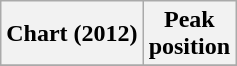<table class="wikitable plainrowheaders" style="text-align:center">
<tr>
<th scope="col">Chart (2012)</th>
<th scope="col">Peak<br> position</th>
</tr>
<tr>
</tr>
</table>
